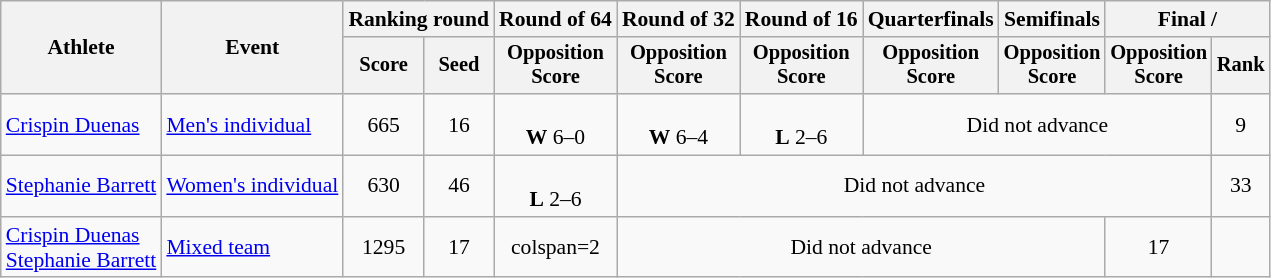<table class=wikitable style=font-size:90%;text-align:center>
<tr>
<th rowspan=2>Athlete</th>
<th rowspan=2>Event</th>
<th colspan=2>Ranking round</th>
<th>Round of 64</th>
<th>Round of 32</th>
<th>Round of 16</th>
<th>Quarterfinals</th>
<th>Semifinals</th>
<th colspan=2>Final / </th>
</tr>
<tr style=font-size:95%>
<th>Score</th>
<th>Seed</th>
<th>Opposition<br>Score</th>
<th>Opposition<br>Score</th>
<th>Opposition<br>Score</th>
<th>Opposition<br>Score</th>
<th>Opposition<br>Score</th>
<th>Opposition<br>Score</th>
<th>Rank</th>
</tr>
<tr>
<td align=left><a href='#'>Crispin Duenas</a></td>
<td align=left><a href='#'>Men's individual</a></td>
<td>665</td>
<td>16</td>
<td><br><strong>W</strong> 6–0</td>
<td><br><strong>W</strong> 6–4</td>
<td><br><strong>L</strong> 2–6</td>
<td colspan=3>Did not advance</td>
<td>9</td>
</tr>
<tr>
<td align=left><a href='#'>Stephanie Barrett</a></td>
<td align=left><a href='#'>Women's individual</a></td>
<td>630</td>
<td>46</td>
<td><br><strong>L</strong> 2–6</td>
<td colspan=5>Did not advance</td>
<td>33</td>
</tr>
<tr>
<td align=left><a href='#'>Crispin Duenas</a><br><a href='#'>Stephanie Barrett</a></td>
<td align=left><a href='#'>Mixed team</a></td>
<td>1295</td>
<td>17</td>
<td>colspan=2 </td>
<td colspan=4>Did not advance</td>
<td>17</td>
</tr>
</table>
